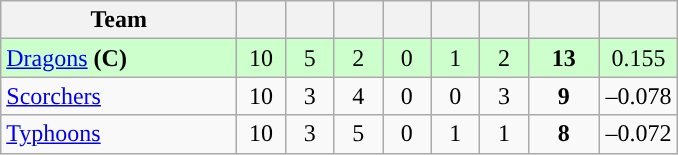<table class="wikitable" style="text-align:center">
<tr>
<th width="150">Team</th>
<th width="25"></th>
<th width="25"></th>
<th width="25"></th>
<th width="25"></th>
<th width="25"></th>
<th width="25"></th>
<th width="40"></th>
<th width="45"></th>
</tr>
<tr style="background:#cfc">
<td style="text-align:left"><a href='#'>Dragons</a> <strong>(C)</strong></td>
<td>10</td>
<td>5</td>
<td>2</td>
<td>0</td>
<td>1</td>
<td>2</td>
<td><strong>13</strong></td>
<td>0.155</td>
</tr>
<tr>
<td style="text-align:left"><a href='#'>Scorchers</a></td>
<td>10</td>
<td>3</td>
<td>4</td>
<td>0</td>
<td>0</td>
<td>3</td>
<td><strong>9</strong></td>
<td>–0.078</td>
</tr>
<tr>
<td style="text-align:left"><a href='#'>Typhoons</a></td>
<td>10</td>
<td>3</td>
<td>5</td>
<td>0</td>
<td>1</td>
<td>1</td>
<td><strong>8</strong></td>
<td>–0.072</td>
</tr>
</table>
